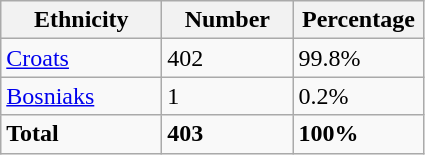<table class="wikitable">
<tr>
<th width="100px">Ethnicity</th>
<th width="80px">Number</th>
<th width="80px">Percentage</th>
</tr>
<tr>
<td><a href='#'>Croats</a></td>
<td>402</td>
<td>99.8%</td>
</tr>
<tr>
<td><a href='#'>Bosniaks</a></td>
<td>1</td>
<td>0.2%</td>
</tr>
<tr>
<td><strong>Total</strong></td>
<td><strong>403</strong></td>
<td><strong>100%</strong></td>
</tr>
</table>
